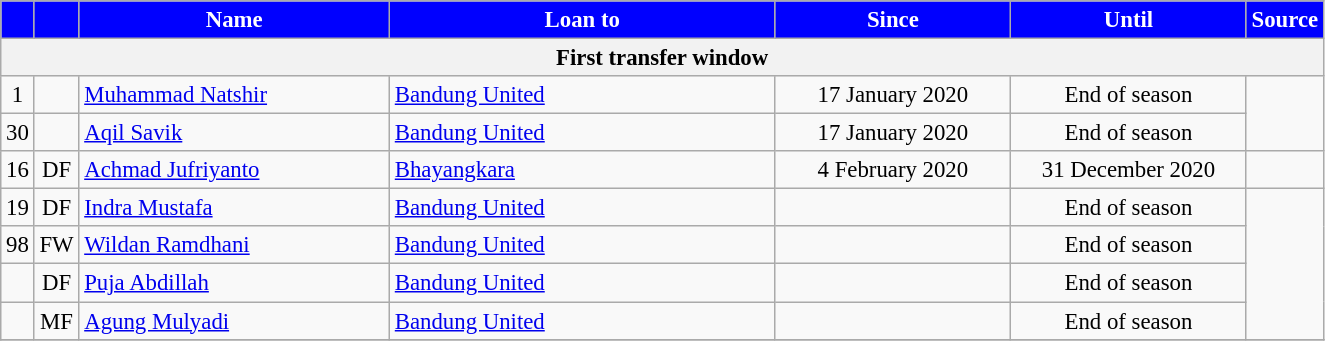<table class="wikitable plainrowheaders" style="font-size:95%">
<tr>
<th style="background:blue;color:#FFFFFF"></th>
<th style="background:blue;color:#FFFFFF"></th>
<th scope="col" style="width:200px;background:blue;color:#FFFFFF">Name</th>
<th scope="col" style="width:250px;background:blue;color:#FFFFFF"><strong>Loan to</strong></th>
<th scope="col" style="width:150px;background:blue;color:#FFFFFF"><strong>Since</strong></th>
<th scope="col" style="width:150px;background:blue;color:#FFFFFF"><strong>Until</strong></th>
<th style="background:blue;color:#FFFFFF"><strong>Source</strong></th>
</tr>
<tr>
<th colspan="7">First transfer window</th>
</tr>
<tr>
<td align="center">1</td>
<td align="center"></td>
<td> <a href='#'>Muhammad Natshir</a></td>
<td> <a href='#'>Bandung United</a></td>
<td align="center">17 January 2020</td>
<td align="center">End of season</td>
<td rowspan="2" align="center"></td>
</tr>
<tr>
<td align="center">30</td>
<td align="center"></td>
<td> <a href='#'>Aqil Savik</a></td>
<td> <a href='#'>Bandung United</a></td>
<td align="center">17 January 2020</td>
<td align="center">End of season</td>
</tr>
<tr>
<td align="center">16</td>
<td align="center">DF</td>
<td> <a href='#'>Achmad Jufriyanto</a></td>
<td> <a href='#'>Bhayangkara</a></td>
<td align="center">4 February 2020</td>
<td align="center">31 December 2020</td>
<td align="center"></td>
</tr>
<tr>
<td align="center">19</td>
<td align="center">DF</td>
<td> <a href='#'>Indra Mustafa</a></td>
<td> <a href='#'>Bandung United</a></td>
<td align="center"></td>
<td align="center">End of season</td>
<td rowspan="4" align="center"></td>
</tr>
<tr>
<td align="center">98</td>
<td align="center">FW</td>
<td> <a href='#'>Wildan Ramdhani</a></td>
<td> <a href='#'>Bandung United</a></td>
<td align="center"></td>
<td align="center">End of season</td>
</tr>
<tr>
<td align="center"></td>
<td align="center">DF</td>
<td> <a href='#'>Puja Abdillah</a></td>
<td> <a href='#'>Bandung United</a></td>
<td align="center"></td>
<td align="center">End of season</td>
</tr>
<tr>
<td align="center"></td>
<td align="center">MF</td>
<td> <a href='#'>Agung Mulyadi</a></td>
<td> <a href='#'>Bandung United</a></td>
<td align="center"></td>
<td align="center">End of season</td>
</tr>
<tr>
</tr>
</table>
